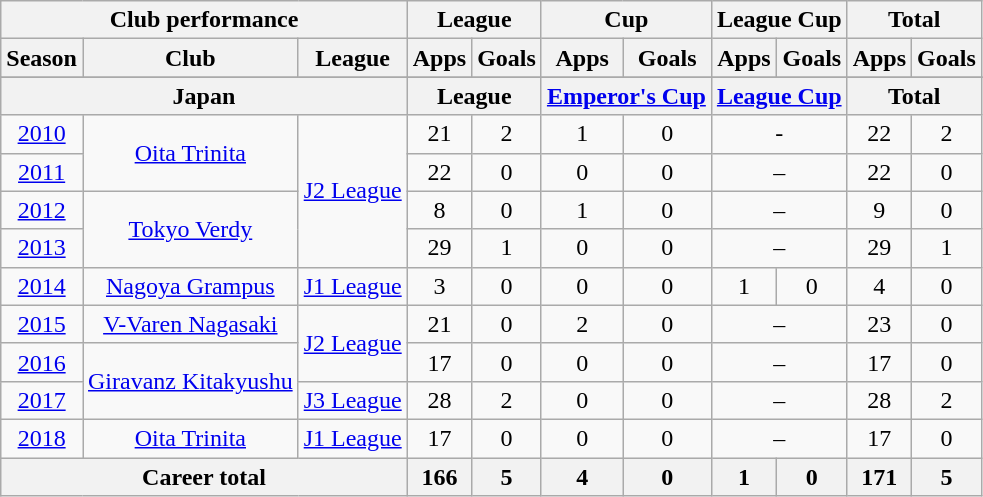<table class="wikitable" style="text-align:center">
<tr>
<th colspan=3>Club performance</th>
<th colspan=2>League</th>
<th colspan=2>Cup</th>
<th colspan=2>League Cup</th>
<th colspan=2>Total</th>
</tr>
<tr>
<th>Season</th>
<th>Club</th>
<th>League</th>
<th>Apps</th>
<th>Goals</th>
<th>Apps</th>
<th>Goals</th>
<th>Apps</th>
<th>Goals</th>
<th>Apps</th>
<th>Goals</th>
</tr>
<tr>
</tr>
<tr>
<th colspan=3>Japan</th>
<th colspan=2>League</th>
<th colspan=2><a href='#'>Emperor's Cup</a></th>
<th colspan=2><a href='#'>League Cup</a></th>
<th colspan=2>Total</th>
</tr>
<tr>
<td><a href='#'>2010</a></td>
<td rowspan="2"><a href='#'>Oita Trinita</a></td>
<td rowspan="4"><a href='#'>J2 League</a></td>
<td>21</td>
<td>2</td>
<td>1</td>
<td>0</td>
<td colspan="2">-</td>
<td>22</td>
<td>2</td>
</tr>
<tr>
<td><a href='#'>2011</a></td>
<td>22</td>
<td>0</td>
<td>0</td>
<td>0</td>
<td colspan="2">–</td>
<td>22</td>
<td>0</td>
</tr>
<tr>
<td><a href='#'>2012</a></td>
<td rowspan="2"><a href='#'>Tokyo Verdy</a></td>
<td>8</td>
<td>0</td>
<td>1</td>
<td>0</td>
<td colspan="2">–</td>
<td>9</td>
<td>0</td>
</tr>
<tr>
<td><a href='#'>2013</a></td>
<td>29</td>
<td>1</td>
<td>0</td>
<td>0</td>
<td colspan="2">–</td>
<td>29</td>
<td>1</td>
</tr>
<tr>
<td><a href='#'>2014</a></td>
<td><a href='#'>Nagoya Grampus</a></td>
<td><a href='#'>J1 League</a></td>
<td>3</td>
<td>0</td>
<td>0</td>
<td>0</td>
<td>1</td>
<td>0</td>
<td>4</td>
<td>0</td>
</tr>
<tr>
<td><a href='#'>2015</a></td>
<td><a href='#'>V-Varen Nagasaki</a></td>
<td rowspan="2"><a href='#'>J2 League</a></td>
<td>21</td>
<td>0</td>
<td>2</td>
<td>0</td>
<td colspan="2">–</td>
<td>23</td>
<td>0</td>
</tr>
<tr>
<td><a href='#'>2016</a></td>
<td rowspan="2"><a href='#'>Giravanz Kitakyushu</a></td>
<td>17</td>
<td>0</td>
<td>0</td>
<td>0</td>
<td colspan="2">–</td>
<td>17</td>
<td>0</td>
</tr>
<tr>
<td><a href='#'>2017</a></td>
<td><a href='#'>J3 League</a></td>
<td>28</td>
<td>2</td>
<td>0</td>
<td>0</td>
<td colspan="2">–</td>
<td>28</td>
<td>2</td>
</tr>
<tr>
<td><a href='#'>2018</a></td>
<td rowspan=1><a href='#'>Oita Trinita</a></td>
<td><a href='#'>J1 League</a></td>
<td>17</td>
<td>0</td>
<td>0</td>
<td>0</td>
<td colspan="2">–</td>
<td>17</td>
<td>0</td>
</tr>
<tr>
<th colspan=3>Career total</th>
<th>166</th>
<th>5</th>
<th>4</th>
<th>0</th>
<th>1</th>
<th>0</th>
<th>171</th>
<th>5</th>
</tr>
</table>
